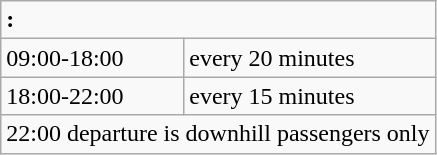<table class="wikitable">
<tr>
<td colspan="2"><strong></strong><strong>:</strong></td>
</tr>
<tr>
<td>09:00-18:00</td>
<td>every 20 minutes</td>
</tr>
<tr>
<td>18:00-22:00</td>
<td>every 15 minutes</td>
</tr>
<tr>
<td colspan="2">22:00 departure is downhill passengers only</td>
</tr>
</table>
